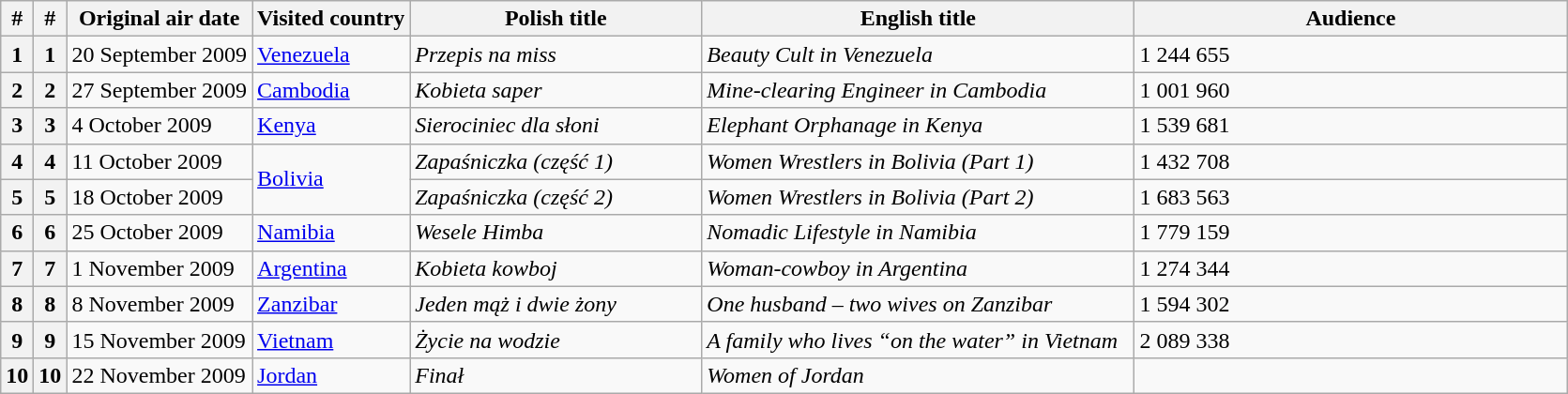<table class="wikitable" border="1">
<tr>
<th>#</th>
<th>#</th>
<th>Original air date</th>
<th>Visited country</th>
<th width="200px">Polish title</th>
<th width="300px">English title</th>
<th width="300px">Audience</th>
</tr>
<tr>
<th>1</th>
<th>1</th>
<td>20 September 2009</td>
<td><a href='#'>Venezuela</a></td>
<td><em>Przepis na miss</em></td>
<td><em>Beauty Cult in Venezuela</em></td>
<td>1 244 655</td>
</tr>
<tr>
<th>2</th>
<th>2</th>
<td>27 September 2009</td>
<td><a href='#'>Cambodia</a></td>
<td><em>Kobieta saper</em></td>
<td><em>Mine-clearing Engineer in Cambodia</em></td>
<td>1 001 960</td>
</tr>
<tr>
<th>3</th>
<th>3</th>
<td>4 October 2009</td>
<td><a href='#'>Kenya</a></td>
<td><em>Sierociniec dla słoni</em></td>
<td><em>Elephant Orphanage in Kenya</em></td>
<td>1 539 681</td>
</tr>
<tr>
<th>4</th>
<th>4</th>
<td>11 October 2009</td>
<td rowspan="2"><a href='#'>Bolivia</a></td>
<td><em>Zapaśniczka (część 1)</em></td>
<td><em>Women Wrestlers in Bolivia (Part 1)</em></td>
<td>1 432 708</td>
</tr>
<tr>
<th>5</th>
<th>5</th>
<td>18 October 2009</td>
<td><em>Zapaśniczka (część 2)</em></td>
<td><em>Women Wrestlers in Bolivia (Part 2)</em></td>
<td>1 683 563</td>
</tr>
<tr>
<th>6</th>
<th>6</th>
<td>25 October 2009</td>
<td><a href='#'>Namibia</a></td>
<td><em>Wesele Himba</em></td>
<td><em>Nomadic Lifestyle in Namibia</em></td>
<td>1 779 159</td>
</tr>
<tr>
<th>7</th>
<th>7</th>
<td>1 November 2009</td>
<td><a href='#'>Argentina</a></td>
<td><em>Kobieta kowboj</em></td>
<td><em>Woman-cowboy in Argentina</em></td>
<td>1 274 344</td>
</tr>
<tr>
<th>8</th>
<th>8</th>
<td>8 November 2009</td>
<td><a href='#'>Zanzibar</a></td>
<td><em>Jeden mąż i dwie żony</em></td>
<td><em>One husband – two wives on Zanzibar</em></td>
<td>1 594 302</td>
</tr>
<tr>
<th>9</th>
<th>9</th>
<td>15 November 2009</td>
<td><a href='#'>Vietnam</a></td>
<td><em>Życie na wodzie</em></td>
<td><em>A family who lives “on the water” in Vietnam</em></td>
<td>2 089 338</td>
</tr>
<tr>
<th>10</th>
<th>10</th>
<td>22 November 2009</td>
<td><a href='#'>Jordan</a></td>
<td><em>Finał</em></td>
<td><em>Women of Jordan</em></td>
<td></td>
</tr>
</table>
